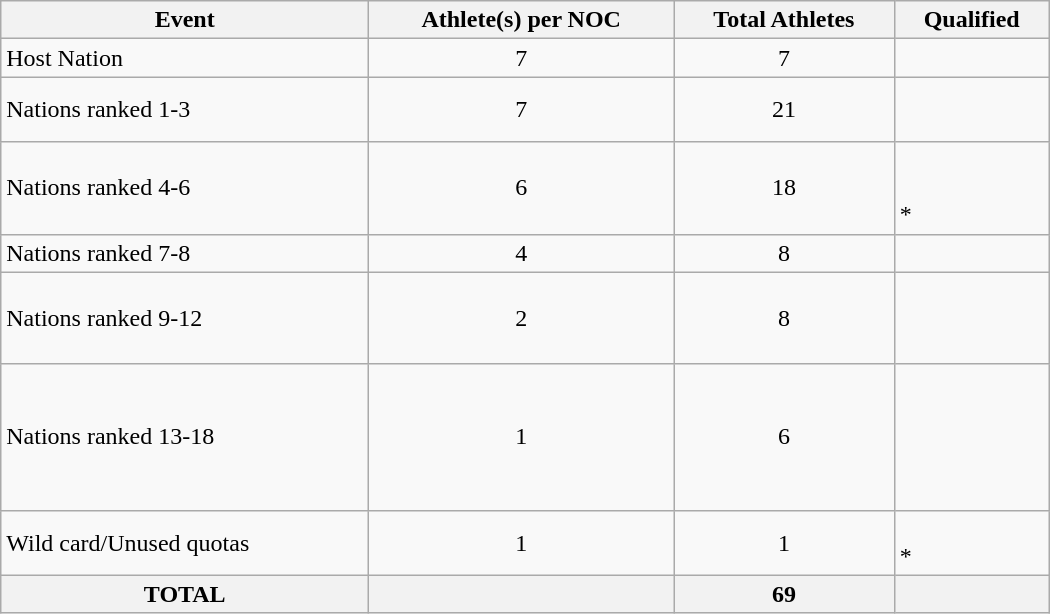<table class="wikitable" width=700>
<tr>
<th>Event</th>
<th>Athlete(s) per NOC</th>
<th>Total Athletes</th>
<th>Qualified</th>
</tr>
<tr>
<td>Host Nation</td>
<td align=center>7</td>
<td align=center>7</td>
<td></td>
</tr>
<tr>
<td>Nations ranked 1-3</td>
<td align=center>7</td>
<td align=center>21</td>
<td><br><br></td>
</tr>
<tr>
<td>Nations ranked 4-6</td>
<td align=center>6</td>
<td align=center>18</td>
<td><br><br>*</td>
</tr>
<tr>
<td>Nations ranked 7-8</td>
<td align=center>4</td>
<td align=center>8</td>
<td><br></td>
</tr>
<tr>
<td>Nations ranked 9-12</td>
<td align=center>2</td>
<td align=center>8</td>
<td><br><br><br></td>
</tr>
<tr>
<td>Nations ranked 13-18</td>
<td align=center>1</td>
<td align=center>6</td>
<td><s></s><br><br><br><br><br></td>
</tr>
<tr>
<td>Wild card/Unused quotas</td>
<td align=center>1</td>
<td align=center>1</td>
<td><br>*</td>
</tr>
<tr>
<th>TOTAL</th>
<th colspan="1"></th>
<th>69</th>
<th></th>
</tr>
</table>
